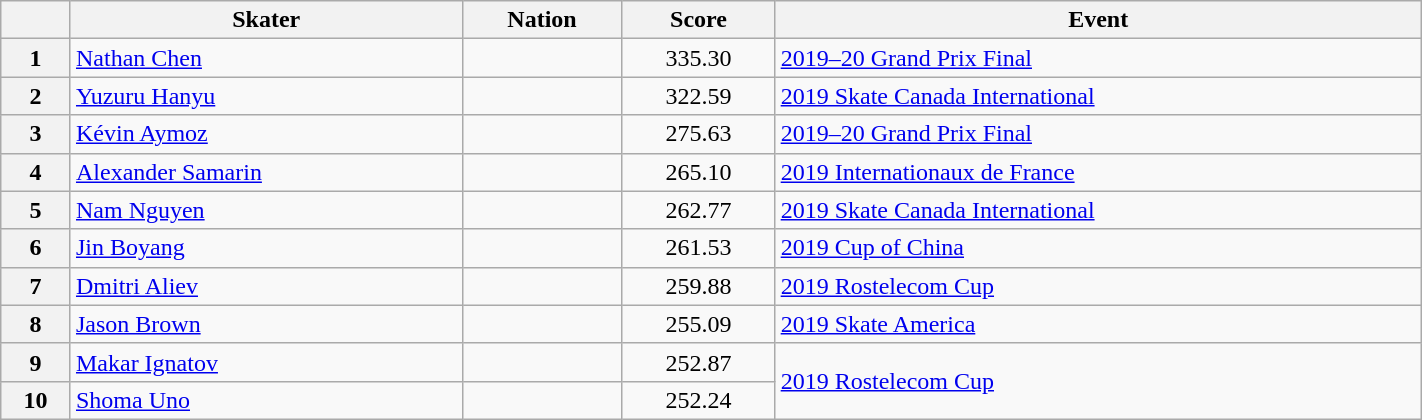<table class="wikitable sortable" style="text-align:left; width:75%">
<tr>
<th scope="col"></th>
<th scope="col">Skater</th>
<th scope="col">Nation</th>
<th scope="col">Score</th>
<th scope="col">Event</th>
</tr>
<tr>
<th scope="row">1</th>
<td><a href='#'>Nathan Chen</a></td>
<td></td>
<td style="text-align:center;">335.30</td>
<td><a href='#'>2019–20 Grand Prix Final</a></td>
</tr>
<tr>
<th scope="row">2</th>
<td><a href='#'>Yuzuru Hanyu</a></td>
<td></td>
<td style="text-align:center;">322.59</td>
<td><a href='#'>2019 Skate Canada International</a></td>
</tr>
<tr>
<th scope="row">3</th>
<td><a href='#'>Kévin Aymoz</a></td>
<td></td>
<td style="text-align:center;">275.63</td>
<td><a href='#'>2019–20 Grand Prix Final</a></td>
</tr>
<tr>
<th scope="row">4</th>
<td><a href='#'>Alexander Samarin</a></td>
<td></td>
<td style="text-align:center;">265.10</td>
<td><a href='#'>2019 Internationaux de France</a></td>
</tr>
<tr>
<th scope="row">5</th>
<td><a href='#'>Nam Nguyen</a></td>
<td></td>
<td style="text-align:center;">262.77</td>
<td><a href='#'>2019 Skate Canada International</a></td>
</tr>
<tr>
<th scope="row">6</th>
<td><a href='#'>Jin Boyang</a></td>
<td></td>
<td style="text-align:center;">261.53</td>
<td><a href='#'>2019 Cup of China</a></td>
</tr>
<tr>
<th scope="row">7</th>
<td><a href='#'>Dmitri Aliev</a></td>
<td></td>
<td style="text-align:center;">259.88</td>
<td><a href='#'>2019 Rostelecom Cup</a></td>
</tr>
<tr>
<th scope="row">8</th>
<td><a href='#'>Jason Brown</a></td>
<td></td>
<td style="text-align:center;">255.09</td>
<td><a href='#'>2019 Skate America</a></td>
</tr>
<tr>
<th scope="row">9</th>
<td><a href='#'>Makar Ignatov</a></td>
<td></td>
<td style="text-align:center;">252.87</td>
<td rowspan="2"><a href='#'>2019 Rostelecom Cup</a></td>
</tr>
<tr>
<th scope="row">10</th>
<td><a href='#'>Shoma Uno</a></td>
<td></td>
<td style="text-align:center;">252.24</td>
</tr>
</table>
